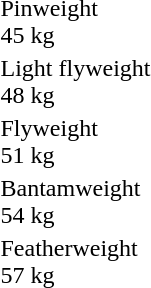<table>
<tr>
<td>Pinweight<br> 45 kg</td>
<td></td>
<td></td>
<td></td>
</tr>
<tr>
<td>Light flyweight<br> 48 kg</td>
<td></td>
<td></td>
<td></td>
</tr>
<tr>
<td rowspan=2>Flyweight<br> 51 kg</td>
<td rowspan=2></td>
<td rowspan=2></td>
<td></td>
</tr>
<tr>
<td></td>
</tr>
<tr>
<td>Bantamweight<br> 54 kg</td>
<td></td>
<td></td>
<td></td>
</tr>
<tr>
<td>Featherweight<br> 57 kg</td>
<td></td>
<td></td>
<td></td>
</tr>
</table>
